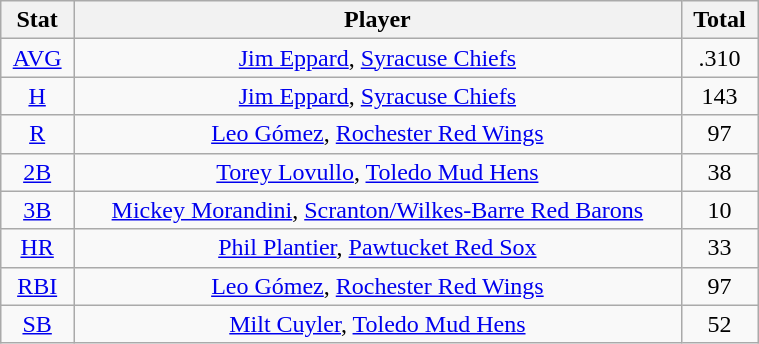<table class="wikitable" width="40%" style="text-align:center;">
<tr>
<th width="5%">Stat</th>
<th width="60%">Player</th>
<th width="5%">Total</th>
</tr>
<tr>
<td><a href='#'>AVG</a></td>
<td><a href='#'>Jim Eppard</a>, <a href='#'>Syracuse Chiefs</a></td>
<td>.310</td>
</tr>
<tr>
<td><a href='#'>H</a></td>
<td><a href='#'>Jim Eppard</a>, <a href='#'>Syracuse Chiefs</a></td>
<td>143</td>
</tr>
<tr>
<td><a href='#'>R</a></td>
<td><a href='#'>Leo Gómez</a>, <a href='#'>Rochester Red Wings</a></td>
<td>97</td>
</tr>
<tr>
<td><a href='#'>2B</a></td>
<td><a href='#'>Torey Lovullo</a>, <a href='#'>Toledo Mud Hens</a></td>
<td>38</td>
</tr>
<tr>
<td><a href='#'>3B</a></td>
<td><a href='#'>Mickey Morandini</a>, <a href='#'>Scranton/Wilkes-Barre Red Barons</a></td>
<td>10</td>
</tr>
<tr>
<td><a href='#'>HR</a></td>
<td><a href='#'>Phil Plantier</a>, <a href='#'>Pawtucket Red Sox</a></td>
<td>33</td>
</tr>
<tr>
<td><a href='#'>RBI</a></td>
<td><a href='#'>Leo Gómez</a>, <a href='#'>Rochester Red Wings</a></td>
<td>97</td>
</tr>
<tr>
<td><a href='#'>SB</a></td>
<td><a href='#'>Milt Cuyler</a>, <a href='#'>Toledo Mud Hens</a></td>
<td>52</td>
</tr>
</table>
